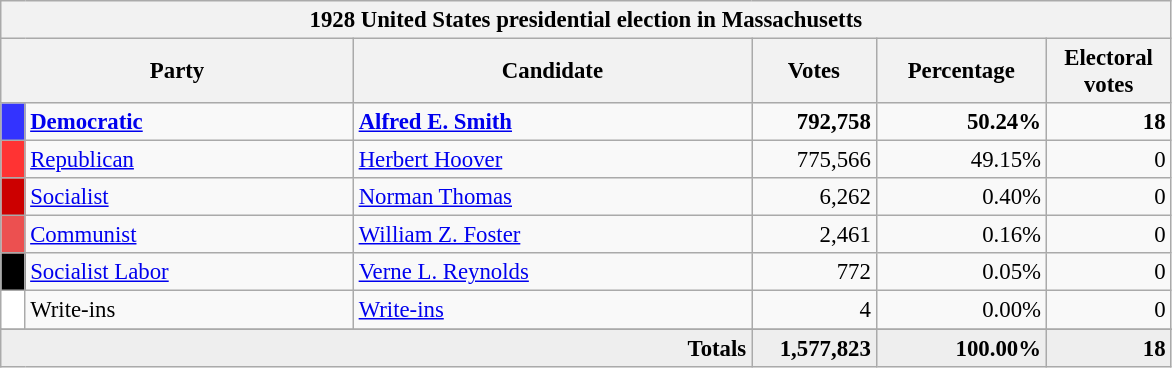<table class="wikitable" style="font-size: 95%;">
<tr>
<th colspan="6">1928 United States presidential election in Massachusetts</th>
</tr>
<tr>
<th colspan="2" style="width: 15em">Party</th>
<th style="width: 17em">Candidate</th>
<th style="width: 5em">Votes</th>
<th style="width: 7em">Percentage</th>
<th style="width: 5em">Electoral votes</th>
</tr>
<tr>
<th style="background-color:#3333FF; width: 3px"></th>
<td style="width: 130px"><strong><a href='#'>Democratic</a></strong></td>
<td><strong><a href='#'>Alfred E. Smith</a></strong></td>
<td align="right"><strong>792,758</strong></td>
<td align="right"><strong>50.24%</strong></td>
<td align="right"><strong>18</strong></td>
</tr>
<tr>
<th style="background-color:#FF3333; width: 3px"></th>
<td style="width: 130px"><a href='#'>Republican</a></td>
<td><a href='#'>Herbert Hoover</a></td>
<td align="right">775,566</td>
<td align="right">49.15%</td>
<td align="right">0</td>
</tr>
<tr>
<th style="background-color:#CC0000; width: 3px"></th>
<td style="width: 130px"><a href='#'>Socialist</a></td>
<td><a href='#'>Norman Thomas</a></td>
<td align="right">6,262</td>
<td align="right">0.40%</td>
<td align="right">0</td>
</tr>
<tr>
<th style="background-color:#EC5050; width: 3px"></th>
<td style="width: 130px"><a href='#'>Communist</a></td>
<td><a href='#'>William Z. Foster</a></td>
<td align="right">2,461</td>
<td align="right">0.16%</td>
<td align="right">0</td>
</tr>
<tr>
<th style="background-color:#000000; width: 3px"></th>
<td style="width: 130px"><a href='#'>Socialist Labor</a></td>
<td><a href='#'>Verne L. Reynolds</a></td>
<td align="right">772</td>
<td align="right">0.05%</td>
<td align="right">0</td>
</tr>
<tr>
<th style="background-color:#FFFFFF; width: 3px"></th>
<td style="width: 130px">Write-ins</td>
<td><a href='#'>Write-ins</a></td>
<td align="right">4</td>
<td align="right">0.00%</td>
<td align="right">0</td>
</tr>
<tr>
</tr>
<tr bgcolor="#EEEEEE">
<td colspan="3" align="right"><strong>Totals</strong></td>
<td align="right"><strong>1,577,823</strong></td>
<td align="right"><strong>100.00%</strong></td>
<td align="right"><strong>18</strong></td>
</tr>
</table>
